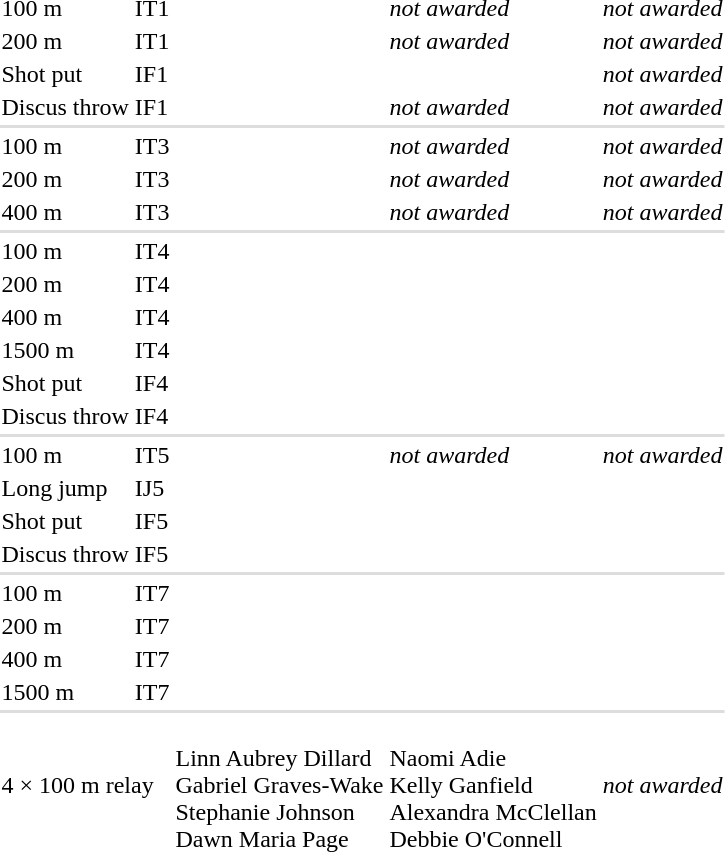<table>
<tr>
<td>100 m</td>
<td>IT1</td>
<td></td>
<td><em>not awarded</em></td>
<td><em>not awarded</em></td>
</tr>
<tr>
<td>200 m</td>
<td>IT1</td>
<td></td>
<td><em>not awarded</em></td>
<td><em>not awarded</em></td>
</tr>
<tr>
<td>Shot put</td>
<td>IF1</td>
<td></td>
<td></td>
<td><em>not awarded</em></td>
</tr>
<tr>
<td>Discus throw</td>
<td>IF1</td>
<td></td>
<td><em>not awarded</em></td>
<td><em>not awarded</em></td>
</tr>
<tr bgcolor=#dddddd>
<td colspan=5></td>
</tr>
<tr>
<td>100 m</td>
<td>IT3</td>
<td></td>
<td><em>not awarded</em></td>
<td><em>not awarded</em></td>
</tr>
<tr>
<td>200 m</td>
<td>IT3</td>
<td></td>
<td><em>not awarded</em></td>
<td><em>not awarded</em></td>
</tr>
<tr>
<td>400 m</td>
<td>IT3</td>
<td></td>
<td><em>not awarded</em></td>
<td><em>not awarded</em></td>
</tr>
<tr bgcolor=#dddddd>
<td colspan=5></td>
</tr>
<tr>
<td>100 m</td>
<td>IT4</td>
<td></td>
<td></td>
<td></td>
</tr>
<tr>
<td>200 m</td>
<td>IT4</td>
<td></td>
<td></td>
<td></td>
</tr>
<tr>
<td>400 m</td>
<td>IT4</td>
<td></td>
<td></td>
<td></td>
</tr>
<tr>
<td>1500 m</td>
<td>IT4</td>
<td></td>
<td></td>
<td></td>
</tr>
<tr>
<td>Shot put</td>
<td>IF4</td>
<td></td>
<td nowrap></td>
<td></td>
</tr>
<tr>
<td>Discus throw</td>
<td>IF4</td>
<td></td>
<td></td>
<td nowrap></td>
</tr>
<tr bgcolor=#dddddd>
<td colspan=5></td>
</tr>
<tr>
<td>100 m</td>
<td>IT5</td>
<td nowrap></td>
<td><em>not awarded</em></td>
<td><em>not awarded</em></td>
</tr>
<tr>
<td>Long jump</td>
<td>IJ5</td>
<td></td>
<td></td>
<td></td>
</tr>
<tr>
<td>Shot put</td>
<td>IF5</td>
<td></td>
<td></td>
<td></td>
</tr>
<tr>
<td>Discus throw</td>
<td>IF5</td>
<td></td>
<td></td>
<td></td>
</tr>
<tr bgcolor=#dddddd>
<td colspan=5></td>
</tr>
<tr>
<td>100 m</td>
<td>IT7</td>
<td></td>
<td></td>
<td></td>
</tr>
<tr>
<td>200 m</td>
<td>IT7</td>
<td></td>
<td></td>
<td></td>
</tr>
<tr>
<td>400 m</td>
<td>IT7</td>
<td></td>
<td></td>
<td></td>
</tr>
<tr>
<td>1500 m</td>
<td>IT7</td>
<td></td>
<td></td>
<td></td>
</tr>
<tr bgcolor=#dddddd>
<td colspan=5></td>
</tr>
<tr>
<td colspan=2>4 × 100 m relay</td>
<td><br>Linn Aubrey Dillard<br>Gabriel Graves-Wake<br>Stephanie Johnson<br>Dawn Maria Page</td>
<td><br>Naomi Adie<br>Kelly Ganfield<br>Alexandra McClellan<br>Debbie O'Connell</td>
<td><em>not awarded</em></td>
</tr>
</table>
